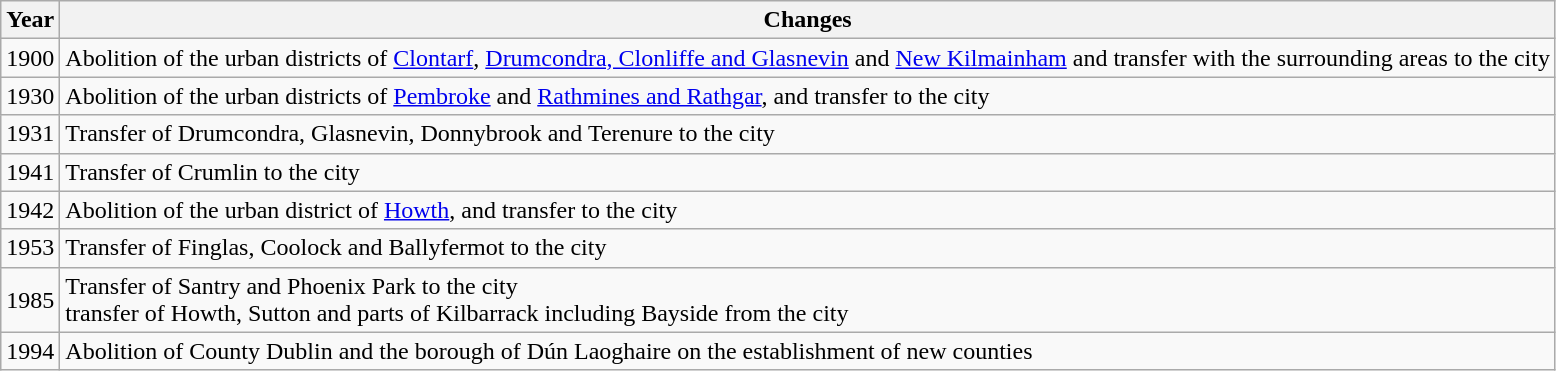<table class="wikitable">
<tr>
<th>Year</th>
<th>Changes</th>
</tr>
<tr>
<td>1900</td>
<td>Abolition of the urban districts of <a href='#'>Clontarf</a>, <a href='#'>Drumcondra, Clonliffe and Glasnevin</a> and <a href='#'>New Kilmainham</a> and transfer with the surrounding areas to the city</td>
</tr>
<tr>
<td>1930</td>
<td>Abolition of the urban districts of <a href='#'>Pembroke</a> and <a href='#'>Rathmines and Rathgar</a>, and transfer to the city</td>
</tr>
<tr>
<td>1931</td>
<td>Transfer of Drumcondra, Glasnevin, Donnybrook and Terenure to the city</td>
</tr>
<tr>
<td>1941</td>
<td>Transfer of Crumlin to the city</td>
</tr>
<tr>
<td>1942</td>
<td>Abolition of the urban district of <a href='#'>Howth</a>, and transfer to the city</td>
</tr>
<tr>
<td>1953</td>
<td>Transfer of Finglas, Coolock and Ballyfermot to the city</td>
</tr>
<tr>
<td>1985</td>
<td>Transfer of Santry and Phoenix Park to the city<br>transfer of Howth, Sutton and parts of Kilbarrack including Bayside from the city</td>
</tr>
<tr>
<td>1994</td>
<td>Abolition of County Dublin and the borough of Dún Laoghaire on the establishment of new counties</td>
</tr>
</table>
